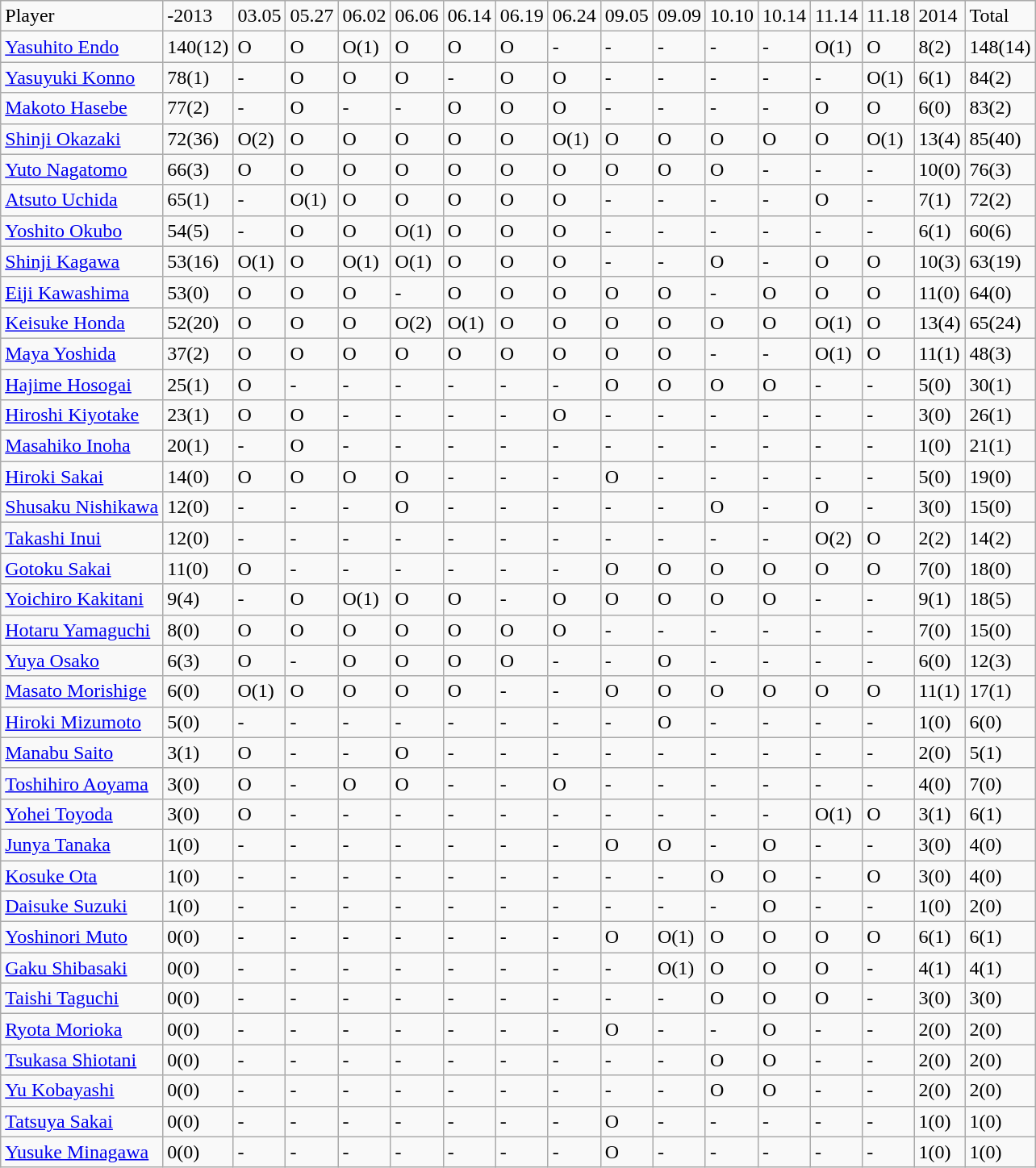<table class="wikitable" style="text-align:left;">
<tr>
<td>Player</td>
<td>-2013</td>
<td>03.05</td>
<td>05.27</td>
<td>06.02</td>
<td>06.06</td>
<td>06.14</td>
<td>06.19</td>
<td>06.24</td>
<td>09.05</td>
<td>09.09</td>
<td>10.10</td>
<td>10.14</td>
<td>11.14</td>
<td>11.18</td>
<td>2014</td>
<td>Total</td>
</tr>
<tr>
<td><a href='#'>Yasuhito Endo</a></td>
<td>140(12)</td>
<td>O</td>
<td>O</td>
<td>O(1)</td>
<td>O</td>
<td>O</td>
<td>O</td>
<td>-</td>
<td>-</td>
<td>-</td>
<td>-</td>
<td>-</td>
<td>O(1)</td>
<td>O</td>
<td>8(2)</td>
<td>148(14)</td>
</tr>
<tr>
<td><a href='#'>Yasuyuki Konno</a></td>
<td>78(1)</td>
<td>-</td>
<td>O</td>
<td>O</td>
<td>O</td>
<td>-</td>
<td>O</td>
<td>O</td>
<td>-</td>
<td>-</td>
<td>-</td>
<td>-</td>
<td>-</td>
<td>O(1)</td>
<td>6(1)</td>
<td>84(2)</td>
</tr>
<tr>
<td><a href='#'>Makoto Hasebe</a></td>
<td>77(2)</td>
<td>-</td>
<td>O</td>
<td>-</td>
<td>-</td>
<td>O</td>
<td>O</td>
<td>O</td>
<td>-</td>
<td>-</td>
<td>-</td>
<td>-</td>
<td>O</td>
<td>O</td>
<td>6(0)</td>
<td>83(2)</td>
</tr>
<tr>
<td><a href='#'>Shinji Okazaki</a></td>
<td>72(36)</td>
<td>O(2)</td>
<td>O</td>
<td>O</td>
<td>O</td>
<td>O</td>
<td>O</td>
<td>O(1)</td>
<td>O</td>
<td>O</td>
<td>O</td>
<td>O</td>
<td>O</td>
<td>O(1)</td>
<td>13(4)</td>
<td>85(40)</td>
</tr>
<tr>
<td><a href='#'>Yuto Nagatomo</a></td>
<td>66(3)</td>
<td>O</td>
<td>O</td>
<td>O</td>
<td>O</td>
<td>O</td>
<td>O</td>
<td>O</td>
<td>O</td>
<td>O</td>
<td>O</td>
<td>-</td>
<td>-</td>
<td>-</td>
<td>10(0)</td>
<td>76(3)</td>
</tr>
<tr>
<td><a href='#'>Atsuto Uchida</a></td>
<td>65(1)</td>
<td>-</td>
<td>O(1)</td>
<td>O</td>
<td>O</td>
<td>O</td>
<td>O</td>
<td>O</td>
<td>-</td>
<td>-</td>
<td>-</td>
<td>-</td>
<td>O</td>
<td>-</td>
<td>7(1)</td>
<td>72(2)</td>
</tr>
<tr>
<td><a href='#'>Yoshito Okubo</a></td>
<td>54(5)</td>
<td>-</td>
<td>O</td>
<td>O</td>
<td>O(1)</td>
<td>O</td>
<td>O</td>
<td>O</td>
<td>-</td>
<td>-</td>
<td>-</td>
<td>-</td>
<td>-</td>
<td>-</td>
<td>6(1)</td>
<td>60(6)</td>
</tr>
<tr>
<td><a href='#'>Shinji Kagawa</a></td>
<td>53(16)</td>
<td>O(1)</td>
<td>O</td>
<td>O(1)</td>
<td>O(1)</td>
<td>O</td>
<td>O</td>
<td>O</td>
<td>-</td>
<td>-</td>
<td>O</td>
<td>-</td>
<td>O</td>
<td>O</td>
<td>10(3)</td>
<td>63(19)</td>
</tr>
<tr>
<td><a href='#'>Eiji Kawashima</a></td>
<td>53(0)</td>
<td>O</td>
<td>O</td>
<td>O</td>
<td>-</td>
<td>O</td>
<td>O</td>
<td>O</td>
<td>O</td>
<td>O</td>
<td>-</td>
<td>O</td>
<td>O</td>
<td>O</td>
<td>11(0)</td>
<td>64(0)</td>
</tr>
<tr>
<td><a href='#'>Keisuke Honda</a></td>
<td>52(20)</td>
<td>O</td>
<td>O</td>
<td>O</td>
<td>O(2)</td>
<td>O(1)</td>
<td>O</td>
<td>O</td>
<td>O</td>
<td>O</td>
<td>O</td>
<td>O</td>
<td>O(1)</td>
<td>O</td>
<td>13(4)</td>
<td>65(24)</td>
</tr>
<tr>
<td><a href='#'>Maya Yoshida</a></td>
<td>37(2)</td>
<td>O</td>
<td>O</td>
<td>O</td>
<td>O</td>
<td>O</td>
<td>O</td>
<td>O</td>
<td>O</td>
<td>O</td>
<td>-</td>
<td>-</td>
<td>O(1)</td>
<td>O</td>
<td>11(1)</td>
<td>48(3)</td>
</tr>
<tr>
<td><a href='#'>Hajime Hosogai</a></td>
<td>25(1)</td>
<td>O</td>
<td>-</td>
<td>-</td>
<td>-</td>
<td>-</td>
<td>-</td>
<td>-</td>
<td>O</td>
<td>O</td>
<td>O</td>
<td>O</td>
<td>-</td>
<td>-</td>
<td>5(0)</td>
<td>30(1)</td>
</tr>
<tr>
<td><a href='#'>Hiroshi Kiyotake</a></td>
<td>23(1)</td>
<td>O</td>
<td>O</td>
<td>-</td>
<td>-</td>
<td>-</td>
<td>-</td>
<td>O</td>
<td>-</td>
<td>-</td>
<td>-</td>
<td>-</td>
<td>-</td>
<td>-</td>
<td>3(0)</td>
<td>26(1)</td>
</tr>
<tr>
<td><a href='#'>Masahiko Inoha</a></td>
<td>20(1)</td>
<td>-</td>
<td>O</td>
<td>-</td>
<td>-</td>
<td>-</td>
<td>-</td>
<td>-</td>
<td>-</td>
<td>-</td>
<td>-</td>
<td>-</td>
<td>-</td>
<td>-</td>
<td>1(0)</td>
<td>21(1)</td>
</tr>
<tr>
<td><a href='#'>Hiroki Sakai</a></td>
<td>14(0)</td>
<td>O</td>
<td>O</td>
<td>O</td>
<td>O</td>
<td>-</td>
<td>-</td>
<td>-</td>
<td>O</td>
<td>-</td>
<td>-</td>
<td>-</td>
<td>-</td>
<td>-</td>
<td>5(0)</td>
<td>19(0)</td>
</tr>
<tr>
<td><a href='#'>Shusaku Nishikawa</a></td>
<td>12(0)</td>
<td>-</td>
<td>-</td>
<td>-</td>
<td>O</td>
<td>-</td>
<td>-</td>
<td>-</td>
<td>-</td>
<td>-</td>
<td>O</td>
<td>-</td>
<td>O</td>
<td>-</td>
<td>3(0)</td>
<td>15(0)</td>
</tr>
<tr>
<td><a href='#'>Takashi Inui</a></td>
<td>12(0)</td>
<td>-</td>
<td>-</td>
<td>-</td>
<td>-</td>
<td>-</td>
<td>-</td>
<td>-</td>
<td>-</td>
<td>-</td>
<td>-</td>
<td>-</td>
<td>O(2)</td>
<td>O</td>
<td>2(2)</td>
<td>14(2)</td>
</tr>
<tr>
<td><a href='#'>Gotoku Sakai</a></td>
<td>11(0)</td>
<td>O</td>
<td>-</td>
<td>-</td>
<td>-</td>
<td>-</td>
<td>-</td>
<td>-</td>
<td>O</td>
<td>O</td>
<td>O</td>
<td>O</td>
<td>O</td>
<td>O</td>
<td>7(0)</td>
<td>18(0)</td>
</tr>
<tr>
<td><a href='#'>Yoichiro Kakitani</a></td>
<td>9(4)</td>
<td>-</td>
<td>O</td>
<td>O(1)</td>
<td>O</td>
<td>O</td>
<td>-</td>
<td>O</td>
<td>O</td>
<td>O</td>
<td>O</td>
<td>O</td>
<td>-</td>
<td>-</td>
<td>9(1)</td>
<td>18(5)</td>
</tr>
<tr>
<td><a href='#'>Hotaru Yamaguchi</a></td>
<td>8(0)</td>
<td>O</td>
<td>O</td>
<td>O</td>
<td>O</td>
<td>O</td>
<td>O</td>
<td>O</td>
<td>-</td>
<td>-</td>
<td>-</td>
<td>-</td>
<td>-</td>
<td>-</td>
<td>7(0)</td>
<td>15(0)</td>
</tr>
<tr>
<td><a href='#'>Yuya Osako</a></td>
<td>6(3)</td>
<td>O</td>
<td>-</td>
<td>O</td>
<td>O</td>
<td>O</td>
<td>O</td>
<td>-</td>
<td>-</td>
<td>O</td>
<td>-</td>
<td>-</td>
<td>-</td>
<td>-</td>
<td>6(0)</td>
<td>12(3)</td>
</tr>
<tr>
<td><a href='#'>Masato Morishige</a></td>
<td>6(0)</td>
<td>O(1)</td>
<td>O</td>
<td>O</td>
<td>O</td>
<td>O</td>
<td>-</td>
<td>-</td>
<td>O</td>
<td>O</td>
<td>O</td>
<td>O</td>
<td>O</td>
<td>O</td>
<td>11(1)</td>
<td>17(1)</td>
</tr>
<tr>
<td><a href='#'>Hiroki Mizumoto</a></td>
<td>5(0)</td>
<td>-</td>
<td>-</td>
<td>-</td>
<td>-</td>
<td>-</td>
<td>-</td>
<td>-</td>
<td>-</td>
<td>O</td>
<td>-</td>
<td>-</td>
<td>-</td>
<td>-</td>
<td>1(0)</td>
<td>6(0)</td>
</tr>
<tr>
<td><a href='#'>Manabu Saito</a></td>
<td>3(1)</td>
<td>O</td>
<td>-</td>
<td>-</td>
<td>O</td>
<td>-</td>
<td>-</td>
<td>-</td>
<td>-</td>
<td>-</td>
<td>-</td>
<td>-</td>
<td>-</td>
<td>-</td>
<td>2(0)</td>
<td>5(1)</td>
</tr>
<tr>
<td><a href='#'>Toshihiro Aoyama</a></td>
<td>3(0)</td>
<td>O</td>
<td>-</td>
<td>O</td>
<td>O</td>
<td>-</td>
<td>-</td>
<td>O</td>
<td>-</td>
<td>-</td>
<td>-</td>
<td>-</td>
<td>-</td>
<td>-</td>
<td>4(0)</td>
<td>7(0)</td>
</tr>
<tr>
<td><a href='#'>Yohei Toyoda</a></td>
<td>3(0)</td>
<td>O</td>
<td>-</td>
<td>-</td>
<td>-</td>
<td>-</td>
<td>-</td>
<td>-</td>
<td>-</td>
<td>-</td>
<td>-</td>
<td>-</td>
<td>O(1)</td>
<td>O</td>
<td>3(1)</td>
<td>6(1)</td>
</tr>
<tr>
<td><a href='#'>Junya Tanaka</a></td>
<td>1(0)</td>
<td>-</td>
<td>-</td>
<td>-</td>
<td>-</td>
<td>-</td>
<td>-</td>
<td>-</td>
<td>O</td>
<td>O</td>
<td>-</td>
<td>O</td>
<td>-</td>
<td>-</td>
<td>3(0)</td>
<td>4(0)</td>
</tr>
<tr>
<td><a href='#'>Kosuke Ota</a></td>
<td>1(0)</td>
<td>-</td>
<td>-</td>
<td>-</td>
<td>-</td>
<td>-</td>
<td>-</td>
<td>-</td>
<td>-</td>
<td>-</td>
<td>O</td>
<td>O</td>
<td>-</td>
<td>O</td>
<td>3(0)</td>
<td>4(0)</td>
</tr>
<tr>
<td><a href='#'>Daisuke Suzuki</a></td>
<td>1(0)</td>
<td>-</td>
<td>-</td>
<td>-</td>
<td>-</td>
<td>-</td>
<td>-</td>
<td>-</td>
<td>-</td>
<td>-</td>
<td>-</td>
<td>O</td>
<td>-</td>
<td>-</td>
<td>1(0)</td>
<td>2(0)</td>
</tr>
<tr>
<td><a href='#'>Yoshinori Muto</a></td>
<td>0(0)</td>
<td>-</td>
<td>-</td>
<td>-</td>
<td>-</td>
<td>-</td>
<td>-</td>
<td>-</td>
<td>O</td>
<td>O(1)</td>
<td>O</td>
<td>O</td>
<td>O</td>
<td>O</td>
<td>6(1)</td>
<td>6(1)</td>
</tr>
<tr>
<td><a href='#'>Gaku Shibasaki</a></td>
<td>0(0)</td>
<td>-</td>
<td>-</td>
<td>-</td>
<td>-</td>
<td>-</td>
<td>-</td>
<td>-</td>
<td>-</td>
<td>O(1)</td>
<td>O</td>
<td>O</td>
<td>O</td>
<td>-</td>
<td>4(1)</td>
<td>4(1)</td>
</tr>
<tr>
<td><a href='#'>Taishi Taguchi</a></td>
<td>0(0)</td>
<td>-</td>
<td>-</td>
<td>-</td>
<td>-</td>
<td>-</td>
<td>-</td>
<td>-</td>
<td>-</td>
<td>-</td>
<td>O</td>
<td>O</td>
<td>O</td>
<td>-</td>
<td>3(0)</td>
<td>3(0)</td>
</tr>
<tr>
<td><a href='#'>Ryota Morioka</a></td>
<td>0(0)</td>
<td>-</td>
<td>-</td>
<td>-</td>
<td>-</td>
<td>-</td>
<td>-</td>
<td>-</td>
<td>O</td>
<td>-</td>
<td>-</td>
<td>O</td>
<td>-</td>
<td>-</td>
<td>2(0)</td>
<td>2(0)</td>
</tr>
<tr>
<td><a href='#'>Tsukasa Shiotani</a></td>
<td>0(0)</td>
<td>-</td>
<td>-</td>
<td>-</td>
<td>-</td>
<td>-</td>
<td>-</td>
<td>-</td>
<td>-</td>
<td>-</td>
<td>O</td>
<td>O</td>
<td>-</td>
<td>-</td>
<td>2(0)</td>
<td>2(0)</td>
</tr>
<tr>
<td><a href='#'>Yu Kobayashi</a></td>
<td>0(0)</td>
<td>-</td>
<td>-</td>
<td>-</td>
<td>-</td>
<td>-</td>
<td>-</td>
<td>-</td>
<td>-</td>
<td>-</td>
<td>O</td>
<td>O</td>
<td>-</td>
<td>-</td>
<td>2(0)</td>
<td>2(0)</td>
</tr>
<tr>
<td><a href='#'>Tatsuya Sakai</a></td>
<td>0(0)</td>
<td>-</td>
<td>-</td>
<td>-</td>
<td>-</td>
<td>-</td>
<td>-</td>
<td>-</td>
<td>O</td>
<td>-</td>
<td>-</td>
<td>-</td>
<td>-</td>
<td>-</td>
<td>1(0)</td>
<td>1(0)</td>
</tr>
<tr>
<td><a href='#'>Yusuke Minagawa</a></td>
<td>0(0)</td>
<td>-</td>
<td>-</td>
<td>-</td>
<td>-</td>
<td>-</td>
<td>-</td>
<td>-</td>
<td>O</td>
<td>-</td>
<td>-</td>
<td>-</td>
<td>-</td>
<td>-</td>
<td>1(0)</td>
<td>1(0)</td>
</tr>
</table>
